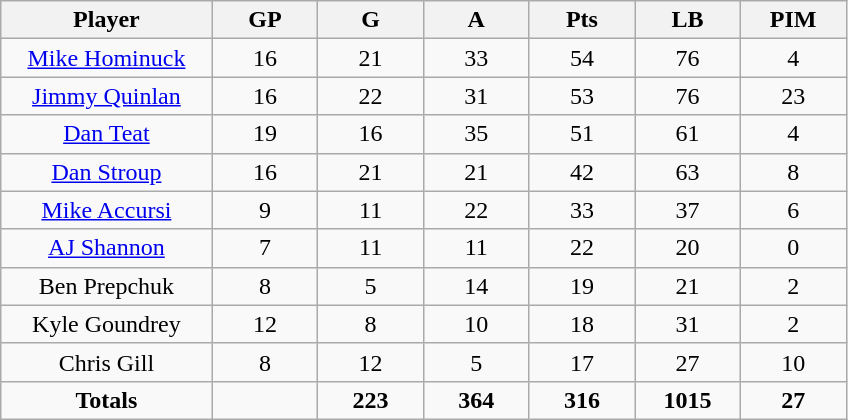<table class="wikitable sortable">
<tr align=center>
<th width="20%">Player</th>
<th width="10%">GP</th>
<th width="10%">G</th>
<th width="10%">A</th>
<th width="10%">Pts</th>
<th width="10%">LB</th>
<th width="10%">PIM</th>
</tr>
<tr align=center>
<td><a href='#'>Mike Hominuck</a></td>
<td>16</td>
<td>21</td>
<td>33</td>
<td>54</td>
<td>76</td>
<td>4</td>
</tr>
<tr align=center>
<td><a href='#'>Jimmy Quinlan</a></td>
<td>16</td>
<td>22</td>
<td>31</td>
<td>53</td>
<td>76</td>
<td>23</td>
</tr>
<tr align=center>
<td><a href='#'>Dan Teat</a></td>
<td>19</td>
<td>16</td>
<td>35</td>
<td>51</td>
<td>61</td>
<td>4</td>
</tr>
<tr align=center>
<td><a href='#'>Dan Stroup</a></td>
<td>16</td>
<td>21</td>
<td>21</td>
<td>42</td>
<td>63</td>
<td>8</td>
</tr>
<tr align=center>
<td><a href='#'>Mike Accursi</a></td>
<td>9</td>
<td>11</td>
<td>22</td>
<td>33</td>
<td>37</td>
<td>6</td>
</tr>
<tr align=center>
<td><a href='#'>AJ Shannon</a></td>
<td>7</td>
<td>11</td>
<td>11</td>
<td>22</td>
<td>20</td>
<td>0</td>
</tr>
<tr align=center>
<td>Ben Prepchuk</td>
<td>8</td>
<td>5</td>
<td>14</td>
<td>19</td>
<td>21</td>
<td>2</td>
</tr>
<tr align=center>
<td>Kyle Goundrey</td>
<td>12</td>
<td>8</td>
<td>10</td>
<td>18</td>
<td>31</td>
<td>2</td>
</tr>
<tr align=center>
<td>Chris Gill</td>
<td>8</td>
<td>12</td>
<td>5</td>
<td>17</td>
<td>27</td>
<td>10</td>
</tr>
<tr align=center>
<td><strong>Totals</strong></td>
<td></td>
<td><strong>223</strong></td>
<td><strong>364</strong></td>
<td><strong>316</strong></td>
<td><strong>1015</strong></td>
<td><strong>27</strong></td>
</tr>
</table>
